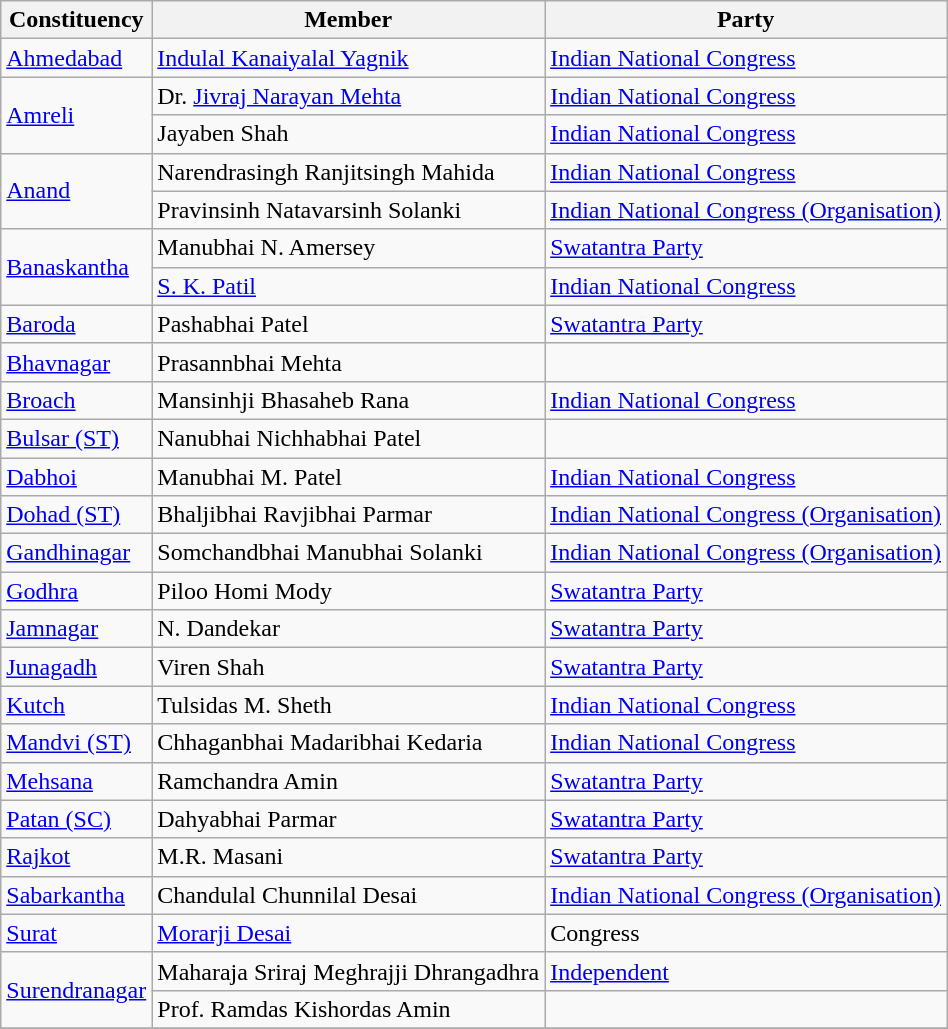<table class="wikitable sortable">
<tr>
<th>Constituency</th>
<th>Member</th>
<th>Party</th>
</tr>
<tr>
<td><a href='#'>Ahmedabad</a></td>
<td><a href='#'>Indulal Kanaiyalal Yagnik</a></td>
<td><a href='#'>Indian National Congress</a></td>
</tr>
<tr>
<td rowspan=2><a href='#'>Amreli</a></td>
<td>Dr. <a href='#'>Jivraj Narayan Mehta</a></td>
<td><a href='#'>Indian National Congress</a></td>
</tr>
<tr>
<td>Jayaben Shah</td>
<td><a href='#'>Indian National Congress</a></td>
</tr>
<tr>
<td rowspan=2><a href='#'>Anand</a></td>
<td>Narendrasingh Ranjitsingh Mahida</td>
<td><a href='#'>Indian National Congress</a></td>
</tr>
<tr>
<td>Pravinsinh Natavarsinh Solanki</td>
<td><a href='#'>Indian National Congress (Organisation)</a></td>
</tr>
<tr>
<td rowspan=2><a href='#'>Banaskantha</a></td>
<td>Manubhai N. Amersey</td>
<td><a href='#'>Swatantra Party</a></td>
</tr>
<tr>
<td><a href='#'>S. K. Patil</a></td>
<td><a href='#'>Indian National Congress</a></td>
</tr>
<tr>
<td><a href='#'>Baroda</a></td>
<td>Pashabhai Patel</td>
<td><a href='#'>Swatantra Party</a></td>
</tr>
<tr>
<td><a href='#'>Bhavnagar</a></td>
<td>Prasannbhai Mehta</td>
<td></td>
</tr>
<tr>
<td><a href='#'>Broach</a></td>
<td>Mansinhji Bhasaheb Rana</td>
<td><a href='#'>Indian National Congress</a></td>
</tr>
<tr>
<td><a href='#'>Bulsar (ST)</a></td>
<td>Nanubhai Nichhabhai Patel</td>
<td></td>
</tr>
<tr>
<td><a href='#'>Dabhoi</a></td>
<td>Manubhai M. Patel</td>
<td><a href='#'>Indian National Congress</a></td>
</tr>
<tr>
<td><a href='#'>Dohad (ST)</a></td>
<td>Bhaljibhai Ravjibhai Parmar</td>
<td><a href='#'>Indian National Congress (Organisation)</a></td>
</tr>
<tr>
<td><a href='#'>Gandhinagar</a></td>
<td>Somchandbhai Manubhai Solanki</td>
<td><a href='#'>Indian National Congress (Organisation)</a></td>
</tr>
<tr>
<td><a href='#'>Godhra</a></td>
<td>Piloo Homi Mody</td>
<td><a href='#'>Swatantra Party</a></td>
</tr>
<tr>
<td><a href='#'>Jamnagar</a></td>
<td>N. Dandekar</td>
<td><a href='#'>Swatantra Party</a></td>
</tr>
<tr>
<td><a href='#'>Junagadh</a></td>
<td>Viren Shah</td>
<td><a href='#'>Swatantra Party</a></td>
</tr>
<tr>
<td><a href='#'>Kutch</a></td>
<td>Tulsidas M. Sheth</td>
<td><a href='#'>Indian National Congress</a></td>
</tr>
<tr>
<td><a href='#'>Mandvi (ST)</a></td>
<td>Chhaganbhai Madaribhai Kedaria</td>
<td><a href='#'>Indian National Congress</a></td>
</tr>
<tr>
<td><a href='#'>Mehsana</a></td>
<td>Ramchandra Amin</td>
<td><a href='#'>Swatantra Party</a></td>
</tr>
<tr>
<td><a href='#'>Patan (SC)</a></td>
<td>Dahyabhai Parmar</td>
<td><a href='#'>Swatantra Party</a></td>
</tr>
<tr>
<td><a href='#'>Rajkot</a></td>
<td>M.R. Masani</td>
<td><a href='#'>Swatantra Party</a></td>
</tr>
<tr>
<td><a href='#'>Sabarkantha</a></td>
<td>Chandulal Chunnilal Desai</td>
<td><a href='#'>Indian National Congress (Organisation)</a></td>
</tr>
<tr>
<td><a href='#'>Surat</a></td>
<td><a href='#'>Morarji Desai</a></td>
<td>Congress</td>
</tr>
<tr>
<td rowspan=2><a href='#'>Surendranagar</a></td>
<td>Maharaja Sriraj Meghrajji Dhrangadhra</td>
<td><a href='#'>Independent</a></td>
</tr>
<tr>
<td>Prof. Ramdas Kishordas Amin</td>
<td></td>
</tr>
<tr>
</tr>
</table>
